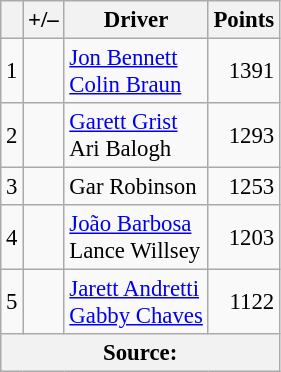<table class="wikitable" style="font-size: 95%;">
<tr>
<th scope="col"></th>
<th scope="col">+/–</th>
<th scope="col">Driver</th>
<th scope="col">Points</th>
</tr>
<tr>
<td align=center>1</td>
<td align="left"></td>
<td> <a href='#'>Jon Bennett</a><br> <a href='#'>Colin Braun</a></td>
<td align=right>1391</td>
</tr>
<tr>
<td align=center>2</td>
<td align="left"></td>
<td> <a href='#'>Garett Grist</a><br> Ari Balogh</td>
<td align=right>1293</td>
</tr>
<tr>
<td align=center>3</td>
<td align="left"></td>
<td> Gar Robinson</td>
<td align=right>1253</td>
</tr>
<tr>
<td align=center>4</td>
<td align="left"></td>
<td> <a href='#'>João Barbosa</a><br> Lance Willsey</td>
<td align=right>1203</td>
</tr>
<tr>
<td align=center>5</td>
<td align="left"></td>
<td> <a href='#'>Jarett Andretti</a><br> <a href='#'>Gabby Chaves</a></td>
<td align=right>1122</td>
</tr>
<tr>
<th colspan=5>Source:</th>
</tr>
</table>
